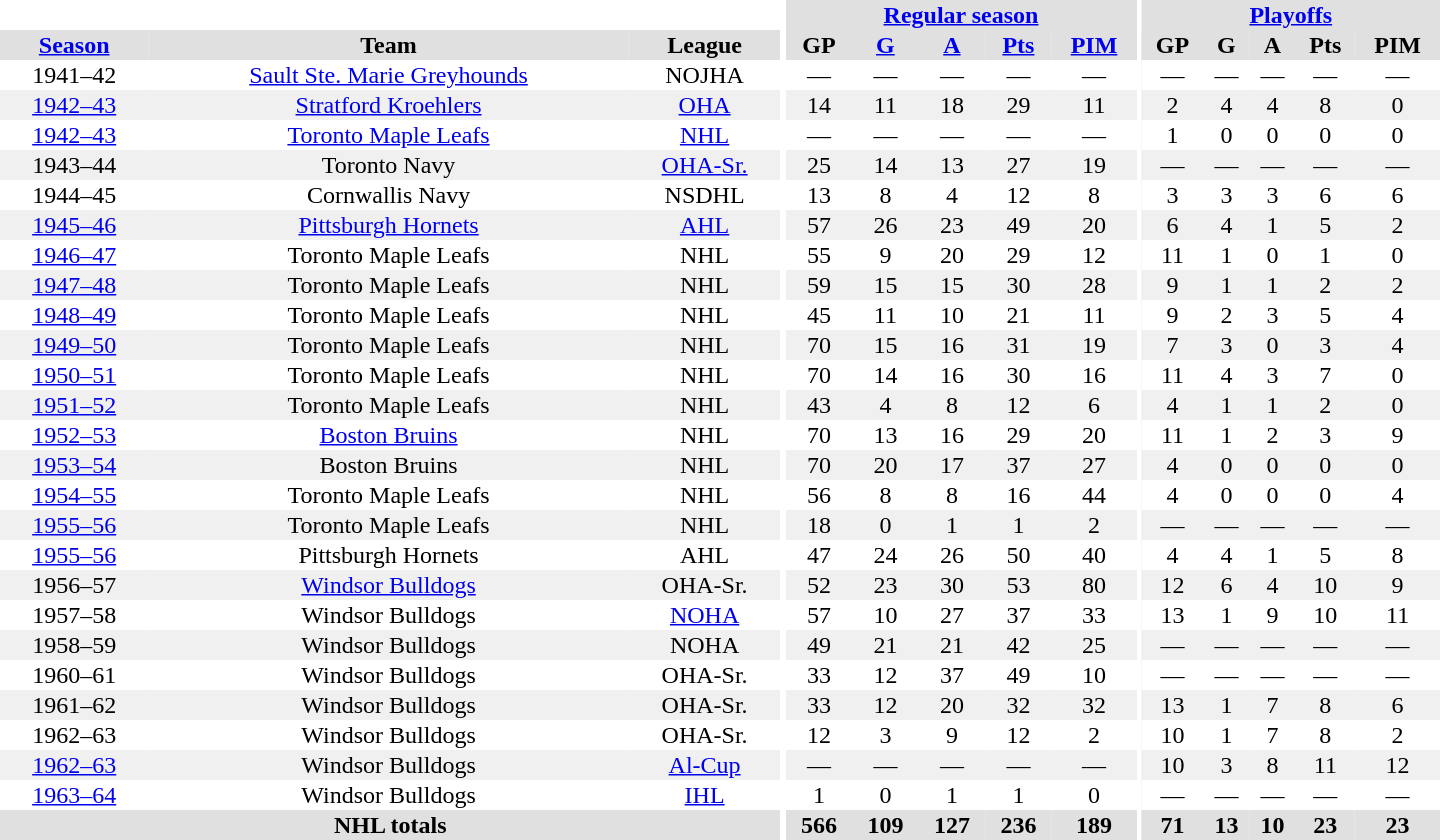<table border="0" cellpadding="1" cellspacing="0" style="text-align:center; width:60em">
<tr bgcolor="#e0e0e0">
<th colspan="3" bgcolor="#ffffff"></th>
<th rowspan="100" bgcolor="#ffffff"></th>
<th colspan="5"><a href='#'>Regular season</a></th>
<th rowspan="100" bgcolor="#ffffff"></th>
<th colspan="5"><a href='#'>Playoffs</a></th>
</tr>
<tr bgcolor="#e0e0e0">
<th><a href='#'>Season</a></th>
<th>Team</th>
<th>League</th>
<th>GP</th>
<th><a href='#'>G</a></th>
<th><a href='#'>A</a></th>
<th><a href='#'>Pts</a></th>
<th><a href='#'>PIM</a></th>
<th>GP</th>
<th>G</th>
<th>A</th>
<th>Pts</th>
<th>PIM</th>
</tr>
<tr>
<td>1941–42</td>
<td><a href='#'>Sault Ste. Marie Greyhounds</a></td>
<td>NOJHA</td>
<td>—</td>
<td>—</td>
<td>—</td>
<td>—</td>
<td>—</td>
<td>—</td>
<td>—</td>
<td>—</td>
<td>—</td>
<td>—</td>
</tr>
<tr bgcolor="#f0f0f0">
<td><a href='#'>1942–43</a></td>
<td><a href='#'>Stratford Kroehlers</a></td>
<td><a href='#'>OHA</a></td>
<td>14</td>
<td>11</td>
<td>18</td>
<td>29</td>
<td>11</td>
<td>2</td>
<td>4</td>
<td>4</td>
<td>8</td>
<td>0</td>
</tr>
<tr>
<td><a href='#'>1942–43</a></td>
<td><a href='#'>Toronto Maple Leafs</a></td>
<td><a href='#'>NHL</a></td>
<td>—</td>
<td>—</td>
<td>—</td>
<td>—</td>
<td>—</td>
<td>1</td>
<td>0</td>
<td>0</td>
<td>0</td>
<td>0</td>
</tr>
<tr bgcolor="#f0f0f0">
<td>1943–44</td>
<td>Toronto Navy</td>
<td><a href='#'>OHA-Sr.</a></td>
<td>25</td>
<td>14</td>
<td>13</td>
<td>27</td>
<td>19</td>
<td>—</td>
<td>—</td>
<td>—</td>
<td>—</td>
<td>—</td>
</tr>
<tr>
<td>1944–45</td>
<td>Cornwallis Navy</td>
<td>NSDHL</td>
<td>13</td>
<td>8</td>
<td>4</td>
<td>12</td>
<td>8</td>
<td>3</td>
<td>3</td>
<td>3</td>
<td>6</td>
<td>6</td>
</tr>
<tr bgcolor="#f0f0f0">
<td><a href='#'>1945–46</a></td>
<td><a href='#'>Pittsburgh Hornets</a></td>
<td><a href='#'>AHL</a></td>
<td>57</td>
<td>26</td>
<td>23</td>
<td>49</td>
<td>20</td>
<td>6</td>
<td>4</td>
<td>1</td>
<td>5</td>
<td>2</td>
</tr>
<tr>
<td><a href='#'>1946–47</a></td>
<td>Toronto Maple Leafs</td>
<td>NHL</td>
<td>55</td>
<td>9</td>
<td>20</td>
<td>29</td>
<td>12</td>
<td>11</td>
<td>1</td>
<td>0</td>
<td>1</td>
<td>0</td>
</tr>
<tr bgcolor="#f0f0f0">
<td><a href='#'>1947–48</a></td>
<td>Toronto Maple Leafs</td>
<td>NHL</td>
<td>59</td>
<td>15</td>
<td>15</td>
<td>30</td>
<td>28</td>
<td>9</td>
<td>1</td>
<td>1</td>
<td>2</td>
<td>2</td>
</tr>
<tr>
<td><a href='#'>1948–49</a></td>
<td>Toronto Maple Leafs</td>
<td>NHL</td>
<td>45</td>
<td>11</td>
<td>10</td>
<td>21</td>
<td>11</td>
<td>9</td>
<td>2</td>
<td>3</td>
<td>5</td>
<td>4</td>
</tr>
<tr bgcolor="#f0f0f0">
<td><a href='#'>1949–50</a></td>
<td>Toronto Maple Leafs</td>
<td>NHL</td>
<td>70</td>
<td>15</td>
<td>16</td>
<td>31</td>
<td>19</td>
<td>7</td>
<td>3</td>
<td>0</td>
<td>3</td>
<td>4</td>
</tr>
<tr>
<td><a href='#'>1950–51</a></td>
<td>Toronto Maple Leafs</td>
<td>NHL</td>
<td>70</td>
<td>14</td>
<td>16</td>
<td>30</td>
<td>16</td>
<td>11</td>
<td>4</td>
<td>3</td>
<td>7</td>
<td>0</td>
</tr>
<tr bgcolor="#f0f0f0">
<td><a href='#'>1951–52</a></td>
<td>Toronto Maple Leafs</td>
<td>NHL</td>
<td>43</td>
<td>4</td>
<td>8</td>
<td>12</td>
<td>6</td>
<td>4</td>
<td>1</td>
<td>1</td>
<td>2</td>
<td>0</td>
</tr>
<tr>
<td><a href='#'>1952–53</a></td>
<td><a href='#'>Boston Bruins</a></td>
<td>NHL</td>
<td>70</td>
<td>13</td>
<td>16</td>
<td>29</td>
<td>20</td>
<td>11</td>
<td>1</td>
<td>2</td>
<td>3</td>
<td>9</td>
</tr>
<tr bgcolor="#f0f0f0">
<td><a href='#'>1953–54</a></td>
<td>Boston Bruins</td>
<td>NHL</td>
<td>70</td>
<td>20</td>
<td>17</td>
<td>37</td>
<td>27</td>
<td>4</td>
<td>0</td>
<td>0</td>
<td>0</td>
<td>0</td>
</tr>
<tr>
<td><a href='#'>1954–55</a></td>
<td>Toronto Maple Leafs</td>
<td>NHL</td>
<td>56</td>
<td>8</td>
<td>8</td>
<td>16</td>
<td>44</td>
<td>4</td>
<td>0</td>
<td>0</td>
<td>0</td>
<td>4</td>
</tr>
<tr bgcolor="#f0f0f0">
<td><a href='#'>1955–56</a></td>
<td>Toronto Maple Leafs</td>
<td>NHL</td>
<td>18</td>
<td>0</td>
<td>1</td>
<td>1</td>
<td>2</td>
<td>—</td>
<td>—</td>
<td>—</td>
<td>—</td>
<td>—</td>
</tr>
<tr>
<td><a href='#'>1955–56</a></td>
<td>Pittsburgh Hornets</td>
<td>AHL</td>
<td>47</td>
<td>24</td>
<td>26</td>
<td>50</td>
<td>40</td>
<td>4</td>
<td>4</td>
<td>1</td>
<td>5</td>
<td>8</td>
</tr>
<tr bgcolor="#f0f0f0">
<td>1956–57</td>
<td><a href='#'>Windsor Bulldogs</a></td>
<td>OHA-Sr.</td>
<td>52</td>
<td>23</td>
<td>30</td>
<td>53</td>
<td>80</td>
<td>12</td>
<td>6</td>
<td>4</td>
<td>10</td>
<td>9</td>
</tr>
<tr>
<td>1957–58</td>
<td>Windsor Bulldogs</td>
<td><a href='#'>NOHA</a></td>
<td>57</td>
<td>10</td>
<td>27</td>
<td>37</td>
<td>33</td>
<td>13</td>
<td>1</td>
<td>9</td>
<td>10</td>
<td>11</td>
</tr>
<tr bgcolor="#f0f0f0">
<td>1958–59</td>
<td>Windsor Bulldogs</td>
<td>NOHA</td>
<td>49</td>
<td>21</td>
<td>21</td>
<td>42</td>
<td>25</td>
<td>—</td>
<td>—</td>
<td>—</td>
<td>—</td>
<td>—</td>
</tr>
<tr>
<td>1960–61</td>
<td>Windsor Bulldogs</td>
<td>OHA-Sr.</td>
<td>33</td>
<td>12</td>
<td>37</td>
<td>49</td>
<td>10</td>
<td>—</td>
<td>—</td>
<td>—</td>
<td>—</td>
<td>—</td>
</tr>
<tr bgcolor="#f0f0f0">
<td>1961–62</td>
<td>Windsor Bulldogs</td>
<td>OHA-Sr.</td>
<td>33</td>
<td>12</td>
<td>20</td>
<td>32</td>
<td>32</td>
<td>13</td>
<td>1</td>
<td>7</td>
<td>8</td>
<td>6</td>
</tr>
<tr>
<td>1962–63</td>
<td>Windsor Bulldogs</td>
<td>OHA-Sr.</td>
<td>12</td>
<td>3</td>
<td>9</td>
<td>12</td>
<td>2</td>
<td>10</td>
<td>1</td>
<td>7</td>
<td>8</td>
<td>2</td>
</tr>
<tr bgcolor="#f0f0f0">
<td><a href='#'>1962–63</a></td>
<td>Windsor Bulldogs</td>
<td><a href='#'>Al-Cup</a></td>
<td>—</td>
<td>—</td>
<td>—</td>
<td>—</td>
<td>—</td>
<td>10</td>
<td>3</td>
<td>8</td>
<td>11</td>
<td>12</td>
</tr>
<tr>
<td><a href='#'>1963–64</a></td>
<td>Windsor Bulldogs</td>
<td><a href='#'>IHL</a></td>
<td>1</td>
<td>0</td>
<td>1</td>
<td>1</td>
<td>0</td>
<td>—</td>
<td>—</td>
<td>—</td>
<td>—</td>
<td>—</td>
</tr>
<tr bgcolor="#e0e0e0">
<th colspan="3">NHL totals</th>
<th>566</th>
<th>109</th>
<th>127</th>
<th>236</th>
<th>189</th>
<th>71</th>
<th>13</th>
<th>10</th>
<th>23</th>
<th>23</th>
</tr>
</table>
